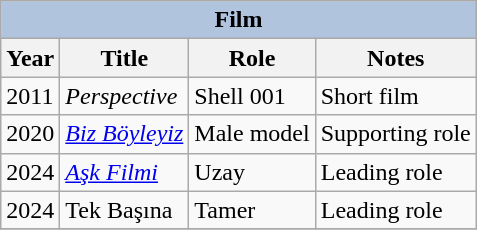<table class="wikitable">
<tr>
<th colspan="4" style="background:LightSteelBlue">Film</th>
</tr>
<tr>
<th>Year</th>
<th>Title</th>
<th>Role</th>
<th>Notes</th>
</tr>
<tr>
<td>2011</td>
<td><em>Perspective</em></td>
<td>Shell 001</td>
<td>Short film</td>
</tr>
<tr>
<td>2020</td>
<td><em><a href='#'>Biz Böyleyiz</a></em></td>
<td>Male model</td>
<td>Supporting role</td>
</tr>
<tr>
<td>2024</td>
<td><em><a href='#'>Aşk Filmi</a></em></td>
<td>Uzay</td>
<td>Leading role</td>
</tr>
<tr>
<td>2024</td>
<td>Tek Başına</td>
<td>Tamer</td>
<td>Leading role</td>
</tr>
<tr>
</tr>
</table>
